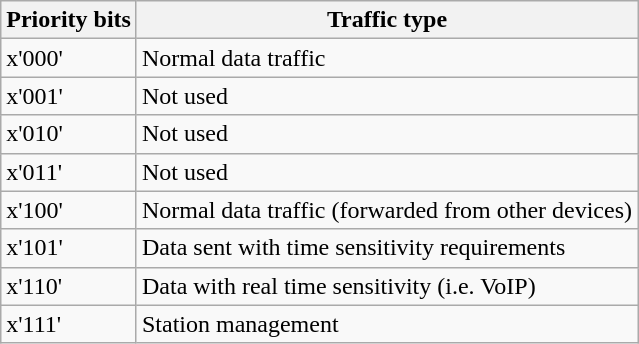<table class="wikitable">
<tr>
<th>Priority bits</th>
<th>Traffic type</th>
</tr>
<tr>
<td>x'000'</td>
<td>Normal data traffic</td>
</tr>
<tr>
<td>x'001'</td>
<td>Not used</td>
</tr>
<tr>
<td>x'010'</td>
<td>Not used</td>
</tr>
<tr>
<td>x'011'</td>
<td>Not used</td>
</tr>
<tr>
<td>x'100'</td>
<td>Normal data traffic (forwarded from other devices)</td>
</tr>
<tr>
<td>x'101'</td>
<td>Data sent with time sensitivity requirements</td>
</tr>
<tr>
<td>x'110'</td>
<td>Data with real time sensitivity (i.e. VoIP)</td>
</tr>
<tr>
<td>x'111'</td>
<td>Station management</td>
</tr>
</table>
